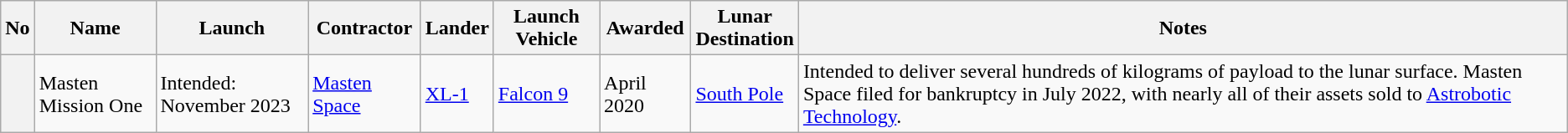<table class="wikitable">
<tr>
<th>No</th>
<th>Name</th>
<th>Launch</th>
<th>Contractor</th>
<th>Lander</th>
<th>Launch Vehicle</th>
<th>Awarded</th>
<th>Lunar<br>Destination</th>
<th>Notes</th>
</tr>
<tr>
<th></th>
<td>Masten Mission One</td>
<td>Intended: November 2023</td>
<td><a href='#'>Masten Space</a></td>
<td><a href='#'>XL-1</a></td>
<td><a href='#'>Falcon 9</a><br></td>
<td>April 2020</td>
<td><a href='#'>South Pole</a></td>
<td>Intended to deliver several hundreds of kilograms of payload to the lunar surface. Masten Space filed for bankruptcy in July 2022, with nearly all of their assets sold to <a href='#'>Astrobotic Technology</a>.</td>
</tr>
</table>
